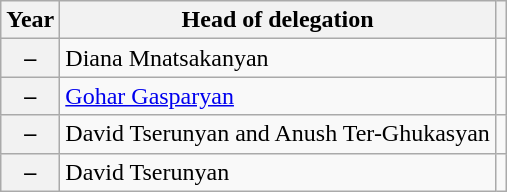<table class="wikitable plainrowheaders">
<tr>
<th scope="col">Year</th>
<th scope="col">Head of delegation</th>
<th scope="col" class="unsortable"></th>
</tr>
<tr>
<th scope="row">–</th>
<td>Diana Mnatsakanyan</td>
<td style="text-align: center;"></td>
</tr>
<tr>
<th scope="row">–</th>
<td><a href='#'>Gohar Gasparyan</a></td>
<td style="text-align: center;"></td>
</tr>
<tr>
<th scope="row">–</th>
<td>David Tserunyan and Anush Ter-Ghukasyan</td>
<td style="text-align: center;"></td>
</tr>
<tr>
<th scope="row">–</th>
<td>David Tserunyan</td>
<td style="text-align: center;"></td>
</tr>
</table>
